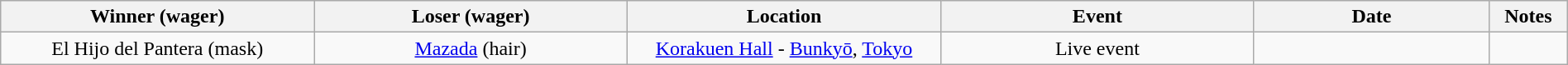<table class="wikitable sortable" width=100%  style="text-align: center">
<tr>
<th width=20% scope="col">Winner (wager)</th>
<th width=20% scope="col">Loser (wager)</th>
<th width=20% scope="col">Location</th>
<th width=20% scope="col">Event</th>
<th width=15% scope="col">Date</th>
<th class="unsortable" width=5% scope="col">Notes</th>
</tr>
<tr>
<td>El Hijo del Pantera (mask)</td>
<td><a href='#'>Mazada</a> (hair)</td>
<td><a href='#'>Korakuen Hall</a> - <a href='#'>Bunkyō</a>, <a href='#'>Tokyo</a></td>
<td>Live event</td>
<td></td>
<td></td>
</tr>
</table>
